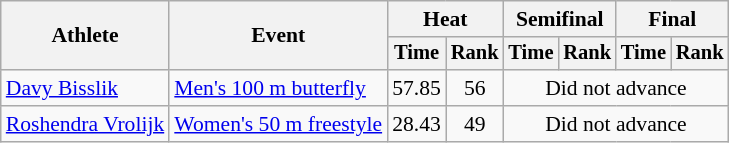<table class=wikitable style="font-size:90%">
<tr>
<th rowspan="2">Athlete</th>
<th rowspan="2">Event</th>
<th colspan="2">Heat</th>
<th colspan="2">Semifinal</th>
<th colspan="2">Final</th>
</tr>
<tr style="font-size:95%">
<th>Time</th>
<th>Rank</th>
<th>Time</th>
<th>Rank</th>
<th>Time</th>
<th>Rank</th>
</tr>
<tr align=center>
<td align=left><a href='#'>Davy Bisslik</a></td>
<td align=left><a href='#'>Men's 100 m butterfly</a></td>
<td>57.85</td>
<td>56</td>
<td colspan=4>Did not advance</td>
</tr>
<tr align=center>
<td align=left><a href='#'>Roshendra Vrolijk</a></td>
<td align=left><a href='#'>Women's 50 m freestyle</a></td>
<td>28.43</td>
<td>49</td>
<td colspan=4>Did not advance</td>
</tr>
</table>
